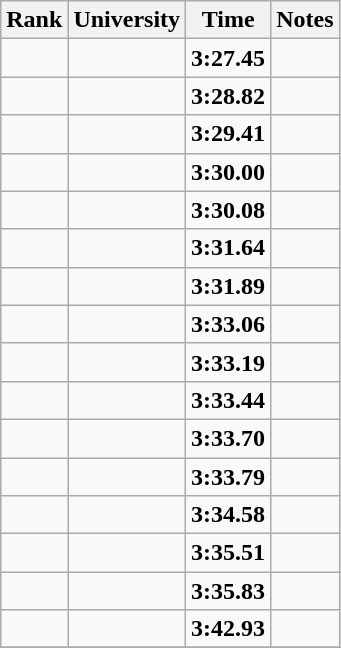<table class="wikitable sortable" style="text-align:center">
<tr>
<th>Rank</th>
<th>University</th>
<th>Time</th>
<th>Notes</th>
</tr>
<tr>
<td></td>
<td></td>
<td><strong>3:27.45</strong></td>
<td></td>
</tr>
<tr>
<td></td>
<td></td>
<td><strong>3:28.82</strong></td>
<td></td>
</tr>
<tr>
<td></td>
<td></td>
<td><strong>3:29.41</strong></td>
<td></td>
</tr>
<tr>
<td></td>
<td></td>
<td><strong>3:30.00</strong></td>
<td></td>
</tr>
<tr>
<td></td>
<td></td>
<td><strong>3:30.08</strong></td>
<td></td>
</tr>
<tr>
<td></td>
<td></td>
<td><strong>3:31.64</strong></td>
<td></td>
</tr>
<tr>
<td></td>
<td></td>
<td><strong>3:31.89</strong></td>
<td></td>
</tr>
<tr>
<td></td>
<td></td>
<td><strong>3:33.06</strong></td>
<td></td>
</tr>
<tr>
<td></td>
<td></td>
<td><strong>3:33.19</strong></td>
<td></td>
</tr>
<tr>
<td></td>
<td></td>
<td><strong>3:33.44</strong></td>
<td></td>
</tr>
<tr>
<td></td>
<td></td>
<td><strong>3:33.70</strong></td>
<td></td>
</tr>
<tr>
<td></td>
<td></td>
<td><strong>3:33.79</strong></td>
<td></td>
</tr>
<tr>
<td></td>
<td></td>
<td><strong>3:34.58</strong></td>
<td></td>
</tr>
<tr>
<td></td>
<td></td>
<td><strong>3:35.51</strong></td>
<td></td>
</tr>
<tr>
<td></td>
<td></td>
<td><strong>3:35.83</strong></td>
<td></td>
</tr>
<tr>
<td></td>
<td></td>
<td><strong>3:42.93</strong></td>
<td></td>
</tr>
<tr>
</tr>
</table>
